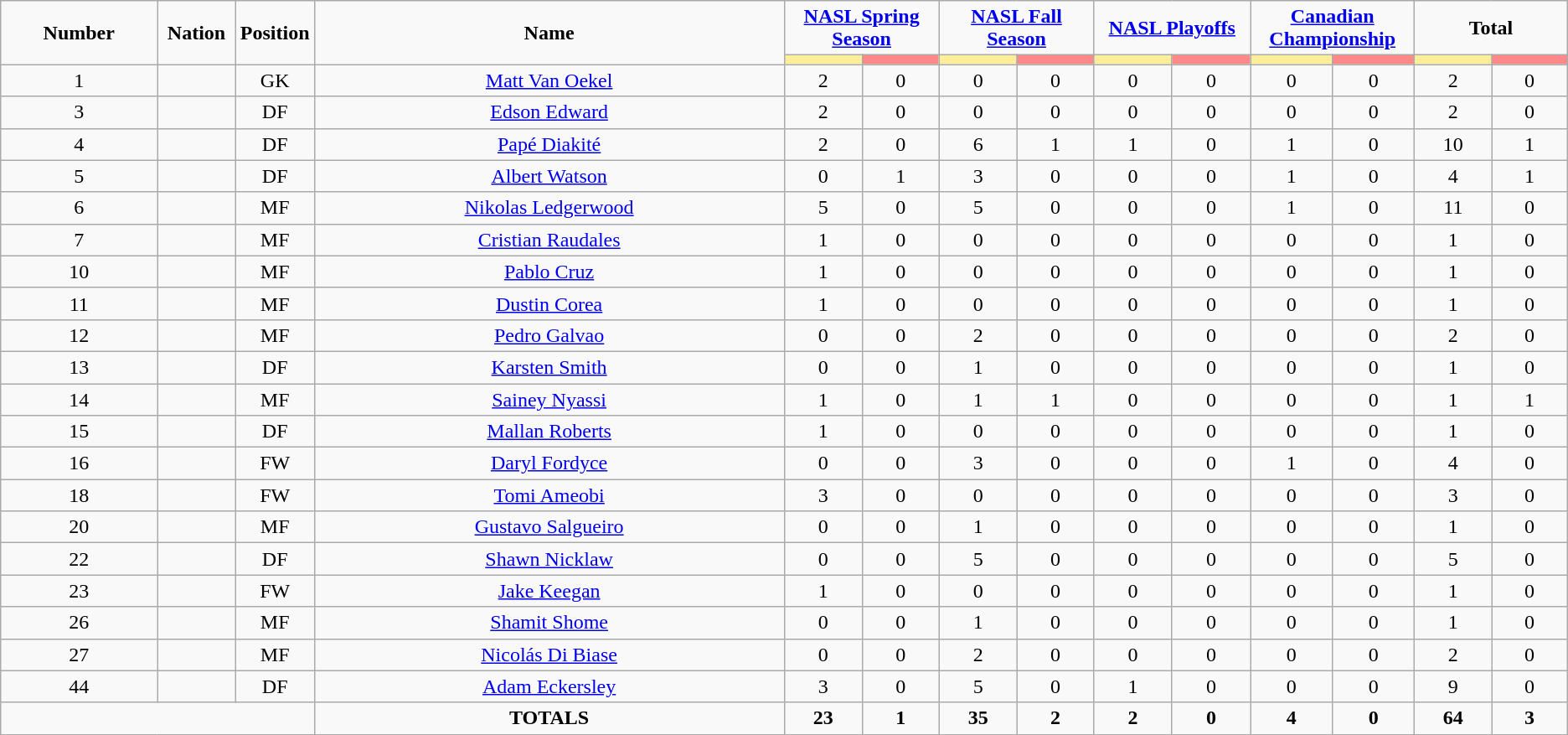<table class="wikitable" style="text-align:center;">
<tr>
<td rowspan="2"  style="width:10%; text-align:center;"><strong>Number</strong></td>
<td rowspan="2"  style="width:5%; text-align:center;"><strong>Nation</strong></td>
<td rowspan="2"  style="width:5%; text-align:center;"><strong>Position</strong></td>
<td rowspan="2"  style="width:30%; text-align:center;"><strong>Name</strong></td>
<td colspan="2" style="text-align:center;"><strong><a href='#'>NASL Spring Season</a></strong></td>
<td colspan="2" style="text-align:center;"><strong><a href='#'>NASL Fall Season</a></strong></td>
<td colspan="2" style="text-align:center;"><strong><a href='#'>NASL Playoffs</a></strong></td>
<td colspan="2" style="text-align:center;"><strong><a href='#'>Canadian Championship</a></strong></td>
<td colspan="2" style="text-align:center;"><strong>Total</strong></td>
</tr>
<tr>
<th style="width:60px; background:#fe9;"></th>
<th style="width:60px; background:#ff8888;"></th>
<th style="width:60px; background:#fe9;"></th>
<th style="width:60px; background:#ff8888;"></th>
<th style="width:60px; background:#fe9;"></th>
<th style="width:60px; background:#ff8888;"></th>
<th style="width:60px; background:#fe9;"></th>
<th style="width:60px; background:#ff8888;"></th>
<th style="width:60px; background:#fe9;"></th>
<th style="width:60px; background:#ff8888;"></th>
</tr>
<tr>
<td>1</td>
<td></td>
<td>GK</td>
<td><a href='#'>Matt Van Oekel</a></td>
<td>2</td>
<td>0</td>
<td>0</td>
<td>0</td>
<td>0</td>
<td>0</td>
<td>0</td>
<td>0</td>
<td>2</td>
<td>0</td>
</tr>
<tr>
<td>3</td>
<td></td>
<td>DF</td>
<td><a href='#'>Edson Edward</a></td>
<td>2</td>
<td>0</td>
<td>0</td>
<td>0</td>
<td>0</td>
<td>0</td>
<td>0</td>
<td>0</td>
<td>2</td>
<td>0</td>
</tr>
<tr>
<td>4</td>
<td></td>
<td>DF</td>
<td><a href='#'>Papé Diakité</a></td>
<td>2</td>
<td>0</td>
<td>6</td>
<td>1</td>
<td>1</td>
<td>0</td>
<td>1</td>
<td>0</td>
<td>10</td>
<td>1</td>
</tr>
<tr>
<td>5</td>
<td></td>
<td>DF</td>
<td><a href='#'>Albert Watson</a></td>
<td>0</td>
<td>1</td>
<td>3</td>
<td>0</td>
<td>0</td>
<td>0</td>
<td>1</td>
<td>0</td>
<td>4</td>
<td>1</td>
</tr>
<tr>
<td>6</td>
<td></td>
<td>MF</td>
<td><a href='#'>Nikolas Ledgerwood</a></td>
<td>5</td>
<td>0</td>
<td>5</td>
<td>0</td>
<td>0</td>
<td>0</td>
<td>1</td>
<td>0</td>
<td>11</td>
<td>0</td>
</tr>
<tr>
<td>7</td>
<td></td>
<td>MF</td>
<td><a href='#'>Cristian Raudales</a></td>
<td>1</td>
<td>0</td>
<td>0</td>
<td>0</td>
<td>0</td>
<td>0</td>
<td>0</td>
<td>0</td>
<td>1</td>
<td>0</td>
</tr>
<tr>
<td>10</td>
<td></td>
<td>MF</td>
<td><a href='#'>Pablo Cruz</a></td>
<td>1</td>
<td>0</td>
<td>0</td>
<td>0</td>
<td>0</td>
<td>0</td>
<td>0</td>
<td>0</td>
<td>1</td>
<td>0</td>
</tr>
<tr>
<td>11</td>
<td></td>
<td>MF</td>
<td><a href='#'>Dustin Corea</a></td>
<td>1</td>
<td>0</td>
<td>0</td>
<td>0</td>
<td>0</td>
<td>0</td>
<td>0</td>
<td>0</td>
<td>1</td>
<td>0</td>
</tr>
<tr>
<td>12</td>
<td></td>
<td>MF</td>
<td><a href='#'>Pedro Galvao</a></td>
<td>0</td>
<td>0</td>
<td>2</td>
<td>0</td>
<td>0</td>
<td>0</td>
<td>0</td>
<td>0</td>
<td>2</td>
<td>0</td>
</tr>
<tr>
<td>13</td>
<td></td>
<td>DF</td>
<td><a href='#'>Karsten Smith</a></td>
<td>0</td>
<td>0</td>
<td>1</td>
<td>0</td>
<td>0</td>
<td>0</td>
<td>0</td>
<td>0</td>
<td>1</td>
<td>0</td>
</tr>
<tr>
<td>14</td>
<td></td>
<td>MF</td>
<td><a href='#'>Sainey Nyassi</a></td>
<td>1</td>
<td>0</td>
<td>1</td>
<td>1</td>
<td>0</td>
<td>0</td>
<td>0</td>
<td>0</td>
<td>1</td>
<td>1</td>
</tr>
<tr>
<td>15</td>
<td></td>
<td>DF</td>
<td><a href='#'>Mallan Roberts</a></td>
<td>1</td>
<td>0</td>
<td>0</td>
<td>0</td>
<td>0</td>
<td>0</td>
<td>0</td>
<td>0</td>
<td>1</td>
<td>0</td>
</tr>
<tr>
<td>16</td>
<td></td>
<td>FW</td>
<td><a href='#'>Daryl Fordyce</a></td>
<td>0</td>
<td>0</td>
<td>3</td>
<td>0</td>
<td>0</td>
<td>0</td>
<td>1</td>
<td>0</td>
<td>4</td>
<td>0</td>
</tr>
<tr>
<td>18</td>
<td></td>
<td>FW</td>
<td><a href='#'>Tomi Ameobi</a></td>
<td>3</td>
<td>0</td>
<td>0</td>
<td>0</td>
<td>0</td>
<td>0</td>
<td>0</td>
<td>0</td>
<td>3</td>
<td>0</td>
</tr>
<tr>
<td>20</td>
<td></td>
<td>MF</td>
<td><a href='#'>Gustavo Salgueiro</a></td>
<td>0</td>
<td>0</td>
<td>1</td>
<td>0</td>
<td>0</td>
<td>0</td>
<td>0</td>
<td>0</td>
<td>1</td>
<td>0</td>
</tr>
<tr>
<td>22</td>
<td></td>
<td>DF</td>
<td><a href='#'>Shawn Nicklaw</a></td>
<td>0</td>
<td>0</td>
<td>5</td>
<td>0</td>
<td>0</td>
<td>0</td>
<td>0</td>
<td>0</td>
<td>5</td>
<td>0</td>
</tr>
<tr>
<td>23</td>
<td></td>
<td>FW</td>
<td><a href='#'>Jake Keegan</a></td>
<td>1</td>
<td>0</td>
<td>0</td>
<td>0</td>
<td>0</td>
<td>0</td>
<td>0</td>
<td>0</td>
<td>1</td>
<td>0</td>
</tr>
<tr>
<td>26</td>
<td></td>
<td>MF</td>
<td><a href='#'>Shamit Shome</a></td>
<td>0</td>
<td>0</td>
<td>1</td>
<td>0</td>
<td>0</td>
<td>0</td>
<td>0</td>
<td>0</td>
<td>1</td>
<td>0</td>
</tr>
<tr>
<td>27</td>
<td></td>
<td>MF</td>
<td><a href='#'>Nicolás Di Biase</a></td>
<td>0</td>
<td>0</td>
<td>2</td>
<td>0</td>
<td>0</td>
<td>0</td>
<td>0</td>
<td>0</td>
<td>2</td>
<td>0</td>
</tr>
<tr>
<td>44</td>
<td></td>
<td>DF</td>
<td><a href='#'>Adam Eckersley</a></td>
<td>3</td>
<td>0</td>
<td>5</td>
<td>0</td>
<td>1</td>
<td>0</td>
<td>0</td>
<td>0</td>
<td>9</td>
<td>0</td>
</tr>
<tr>
<td colspan="3"></td>
<td><strong>TOTALS</strong></td>
<td><strong>23</strong></td>
<td><strong>1</strong></td>
<td><strong>35</strong></td>
<td><strong>2</strong></td>
<td><strong>2</strong></td>
<td><strong>0</strong></td>
<td><strong>4</strong></td>
<td><strong>0</strong></td>
<td><strong>64</strong></td>
<td><strong>3</strong></td>
</tr>
</table>
